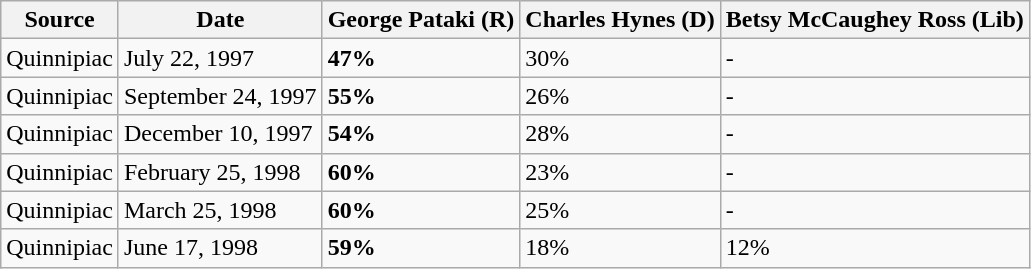<table class="wikitable">
<tr>
<th>Source</th>
<th>Date</th>
<th>George Pataki (R)</th>
<th>Charles Hynes (D)</th>
<th>Betsy McCaughey Ross (Lib)</th>
</tr>
<tr>
<td>Quinnipiac</td>
<td>July 22, 1997</td>
<td><strong>47%</strong></td>
<td>30%</td>
<td>-</td>
</tr>
<tr>
<td>Quinnipiac</td>
<td>September 24, 1997</td>
<td><strong>55%</strong></td>
<td>26%</td>
<td>-</td>
</tr>
<tr>
<td>Quinnipiac</td>
<td>December 10, 1997</td>
<td><strong>54%</strong></td>
<td>28%</td>
<td>-</td>
</tr>
<tr>
<td>Quinnipiac</td>
<td>February 25, 1998</td>
<td><strong>60%</strong></td>
<td>23%</td>
<td>-</td>
</tr>
<tr>
<td>Quinnipiac</td>
<td>March 25, 1998</td>
<td><strong>60%</strong></td>
<td>25%</td>
<td>-</td>
</tr>
<tr>
<td>Quinnipiac</td>
<td>June 17, 1998</td>
<td><strong>59%</strong></td>
<td>18%</td>
<td>12%</td>
</tr>
</table>
